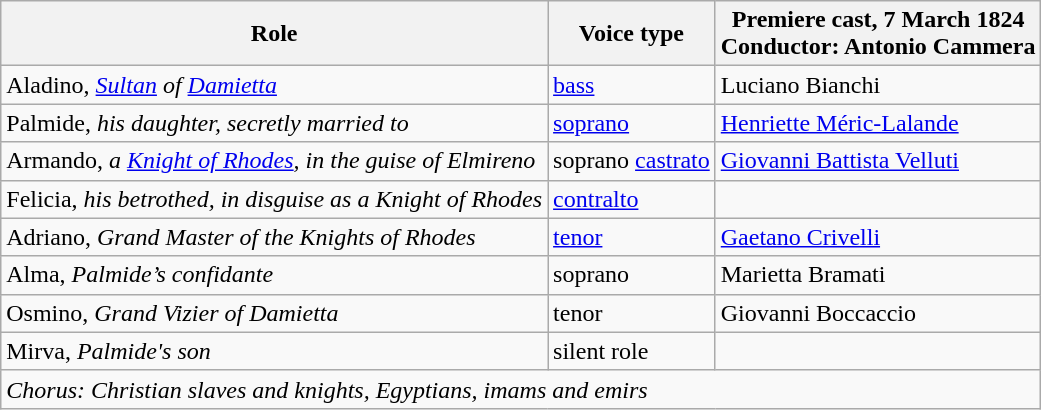<table class="wikitable">
<tr>
<th>Role</th>
<th>Voice type</th>
<th>Premiere cast, 7 March 1824<br>Conductor: Antonio Cammera</th>
</tr>
<tr>
<td>Aladino, <em><a href='#'>Sultan</a> of <a href='#'>Damietta</a></em></td>
<td><a href='#'>bass</a></td>
<td>Luciano Bianchi</td>
</tr>
<tr>
<td>Palmide, <em>his daughter, secretly married to</em></td>
<td><a href='#'>soprano</a></td>
<td><a href='#'>Henriette Méric-Lalande</a></td>
</tr>
<tr>
<td>Armando, <em>a <a href='#'>Knight of Rhodes</a>, in the guise of Elmireno</em></td>
<td>soprano <a href='#'>castrato</a></td>
<td><a href='#'>Giovanni Battista Velluti</a></td>
</tr>
<tr>
<td>Felicia, <em>his betrothed, in disguise as a Knight of Rhodes</em></td>
<td><a href='#'>contralto</a></td>
<td></td>
</tr>
<tr>
<td>Adriano, <em>Grand Master of the Knights of Rhodes</em></td>
<td><a href='#'>tenor</a></td>
<td><a href='#'>Gaetano Crivelli</a></td>
</tr>
<tr>
<td>Alma, <em>Palmide’s confidante</em></td>
<td>soprano</td>
<td>Marietta Bramati</td>
</tr>
<tr>
<td>Osmino, <em>Grand Vizier of Damietta</em></td>
<td>tenor</td>
<td>Giovanni Boccaccio</td>
</tr>
<tr>
<td>Mirva, <em>Palmide's son</em></td>
<td>silent role</td>
<td></td>
</tr>
<tr>
<td colspan="3"><em>Chorus: Christian slaves and knights, Egyptians, imams and emirs</em></td>
</tr>
</table>
